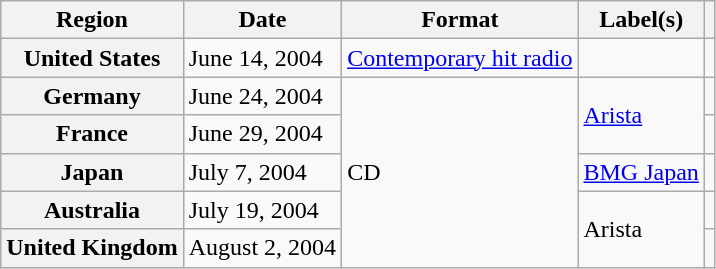<table class="wikitable plainrowheaders">
<tr>
<th scope="col">Region</th>
<th scope="col">Date</th>
<th scope="col">Format</th>
<th scope="col">Label(s)</th>
<th scope="col"></th>
</tr>
<tr>
<th scope="row">United States</th>
<td>June 14, 2004</td>
<td><a href='#'>Contemporary hit radio</a></td>
<td></td>
<td align="center"></td>
</tr>
<tr>
<th scope="row">Germany</th>
<td>June 24, 2004</td>
<td rowspan="5">CD</td>
<td rowspan="2"><a href='#'>Arista</a></td>
<td align="center"></td>
</tr>
<tr>
<th scope="row">France</th>
<td>June 29, 2004</td>
<td align="center"></td>
</tr>
<tr>
<th scope="row">Japan</th>
<td>July 7, 2004</td>
<td><a href='#'>BMG Japan</a></td>
<td align="center"></td>
</tr>
<tr>
<th scope="row">Australia</th>
<td>July 19, 2004</td>
<td rowspan="2">Arista</td>
<td align="center"></td>
</tr>
<tr>
<th scope="row">United Kingdom</th>
<td>August 2, 2004</td>
<td align="center"></td>
</tr>
</table>
